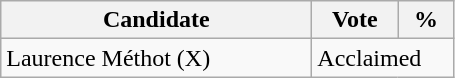<table class="wikitable">
<tr>
<th bgcolor="#DDDDFF" width="200px">Candidate</th>
<th bgcolor="#DDDDFF" width="50px">Vote</th>
<th bgcolor="#DDDDFF" width="30px">%</th>
</tr>
<tr>
<td>Laurence Méthot (X)</td>
<td colspan="2">Acclaimed</td>
</tr>
</table>
